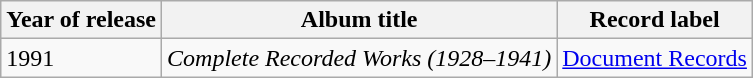<table class="wikitable sortable">
<tr>
<th>Year of release</th>
<th>Album title</th>
<th>Record label</th>
</tr>
<tr>
<td>1991</td>
<td><em>Complete Recorded Works (1928–1941)</em></td>
<td><a href='#'>Document Records</a></td>
</tr>
</table>
